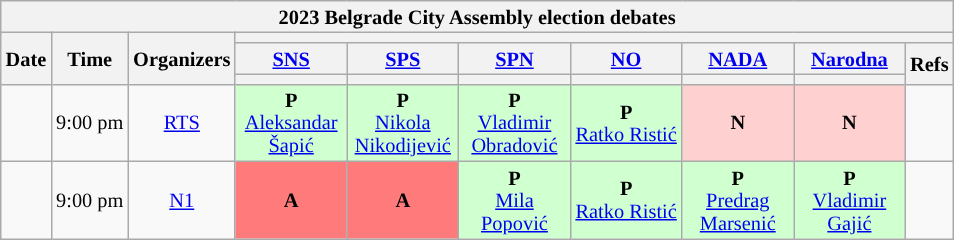<table class="wikitable" style="font-size:85%; line-height:15px; text-align:center">
<tr>
<th colspan="10">2023 Belgrade City Assembly election debates</th>
</tr>
<tr>
<th rowspan="3">Date</th>
<th rowspan="3">Time</th>
<th rowspan="3">Organizers</th>
<th colspan="7">      </th>
</tr>
<tr>
<th scope="col" style="width:5em"><a href='#'>SNS</a></th>
<th scope="col" style="width:5em"><a href='#'>SPS</a></th>
<th scope="col" style="width:5em"><a href='#'>SPN</a></th>
<th scope="col" style="width:5em"><a href='#'>NO</a></th>
<th scope="col" style="width:5em"><a href='#'>NADA</a></th>
<th scope="col" style="width:5em"><a href='#'>Narodna</a></th>
<th rowspan="2">Refs</th>
</tr>
<tr>
<th style="background:"></th>
<th style="background:"></th>
<th style="background:"></th>
<th style="background:"></th>
<th style="background:"></th>
<th style="background:"></th>
</tr>
<tr>
<td></td>
<td>9:00 pm</td>
<td><a href='#'>RTS</a></td>
<td style="background:#D0FFD0"><strong>P</strong><br><a href='#'>Aleksandar Šapić</a></td>
<td style="background:#D0FFD0"><strong>P</strong><br><a href='#'>Nikola Nikodijević</a></td>
<td style="background:#D0FFD0"><strong>P</strong><br><a href='#'>Vladimir Obradović</a></td>
<td style="background:#D0FFD0"><strong>P</strong><br><a href='#'>Ratko Ristić</a></td>
<td style="background:#FFD0D0"><strong>N</strong></td>
<td style="background:#FFD0D0"><strong>N</strong></td>
<td></td>
</tr>
<tr>
<td></td>
<td>9:00 pm</td>
<td><a href='#'>N1</a></td>
<td style="background:#FF7A7A"><strong>A</strong></td>
<td style="background:#FF7A7A"><strong>A</strong></td>
<td style="background:#D0FFD0"><strong>P</strong><br><a href='#'>Mila Popović</a></td>
<td style="background:#D0FFD0"><strong>P</strong><br><a href='#'>Ratko Ristić</a></td>
<td style="background:#D0FFD0"><strong>P</strong><br><a href='#'>Predrag Marsenić</a></td>
<td style="background:#D0FFD0"><strong>P</strong><br><a href='#'>Vladimir Gajić</a></td>
<td></td>
</tr>
</table>
